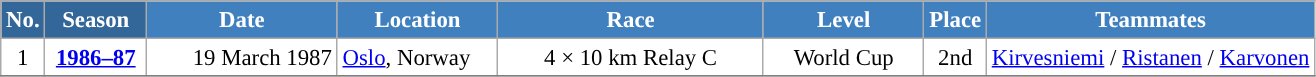<table class="wikitable sortable" style="font-size:95%; text-align:center; border:grey solid 1px; border-collapse:collapse; background:#ffffff;">
<tr style="background:#efefef;">
<th style="background-color:#369; color:white;">No.</th>
<th style="background-color:#369; color:white;">Season</th>
<th style="background-color:#4180be; color:white; width:120px;">Date</th>
<th style="background-color:#4180be; color:white; width:100px;">Location</th>
<th style="background-color:#4180be; color:white; width:170px;">Race</th>
<th style="background-color:#4180be; color:white; width:100px;">Level</th>
<th style="background-color:#4180be; color:white;">Place</th>
<th style="background-color:#4180be; color:white;">Teammates</th>
</tr>
<tr>
<td align=center>1</td>
<td rowspan=1 align=center><strong> <a href='#'>1986–87</a> </strong></td>
<td align=right>19 March 1987</td>
<td align=left> <a href='#'>Oslo</a>, Norway</td>
<td>4 × 10 km Relay C</td>
<td>World Cup</td>
<td>2nd</td>
<td><a href='#'>Kirvesniemi</a> / <a href='#'>Ristanen</a> / <a href='#'>Karvonen</a></td>
</tr>
<tr>
</tr>
</table>
